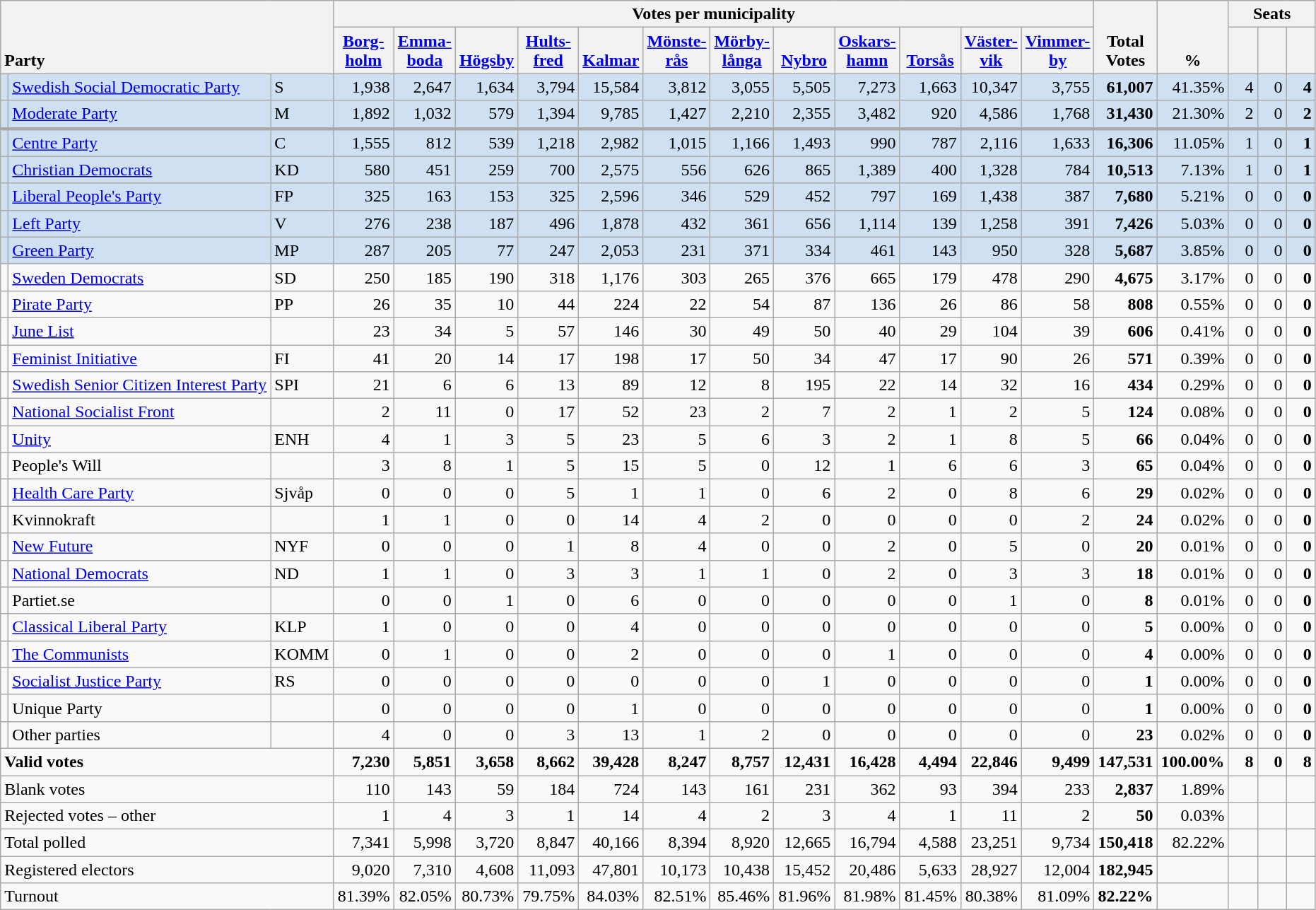<table class="wikitable" border="1" style="text-align:right;">
<tr>
<th style="text-align:left;" valign=bottom rowspan=2 colspan=3>Party</th>
<th colspan=12>Votes per municipality</th>
<th align=center valign=bottom rowspan=2 width="50">Total Votes</th>
<th align=center valign=bottom rowspan=2 width="50">%</th>
<th colspan=3>Seats</th>
</tr>
<tr>
<th align=center valign=bottom width="50"><a href='#'>Borg- holm</a></th>
<th align=center valign=bottom width="50"><a href='#'>Emma- boda</a></th>
<th align=center valign=bottom width="50"><a href='#'>Högsby</a></th>
<th align=center valign=bottom width="50"><a href='#'>Hults- fred</a></th>
<th align=center valign=bottom width="50"><a href='#'>Kalmar</a></th>
<th align=center valign=bottom width="50"><a href='#'>Mönste- rås</a></th>
<th align=center valign=bottom width="50"><a href='#'>Mörby- långa</a></th>
<th align=center valign=bottom width="50"><a href='#'>Nybro</a></th>
<th align=center valign=bottom width="50"><a href='#'>Oskars- hamn</a></th>
<th align=center valign=bottom width="50"><a href='#'>Torsås</a></th>
<th align=center valign=bottom width="50"><a href='#'>Väster- vik</a></th>
<th align=center valign=bottom width="50"><a href='#'>Vimmer- by</a></th>
<th align=center valign=bottom width="20"><small></small></th>
<th align=center valign=bottom width="20"><small><a href='#'></a></small></th>
<th align=center valign=bottom width="20"><small></small></th>
</tr>
<tr style="background:#CEE0F2;">
<td></td>
<td align=left style="white-space: nowrap;"><a href='#'>Swedish Social Democratic Party</a></td>
<td align=left>S</td>
<td>1,938</td>
<td>2,647</td>
<td>1,634</td>
<td>3,794</td>
<td>15,584</td>
<td>3,812</td>
<td>3,055</td>
<td>5,505</td>
<td>7,273</td>
<td>1,663</td>
<td>10,347</td>
<td>3,755</td>
<td><strong>61,007</strong></td>
<td>41.35%</td>
<td>4</td>
<td>0</td>
<td><strong>4</strong></td>
</tr>
<tr style="background:#CEE0F2;">
<td></td>
<td align=left><a href='#'>Moderate Party</a></td>
<td align=left>M</td>
<td>1,892</td>
<td>1,032</td>
<td>579</td>
<td>1,394</td>
<td>9,785</td>
<td>1,427</td>
<td>2,210</td>
<td>2,355</td>
<td>3,482</td>
<td>920</td>
<td>4,586</td>
<td>1,768</td>
<td><strong>31,430</strong></td>
<td>21.30%</td>
<td>2</td>
<td>0</td>
<td><strong>2</strong></td>
</tr>
<tr style="background:#CEE0F2; border-top:3px solid darkgray;">
<td></td>
<td align=left><a href='#'>Centre Party</a></td>
<td align=left>C</td>
<td>1,555</td>
<td>812</td>
<td>539</td>
<td>1,218</td>
<td>2,982</td>
<td>1,015</td>
<td>1,166</td>
<td>1,493</td>
<td>990</td>
<td>787</td>
<td>2,116</td>
<td>1,633</td>
<td><strong>16,306</strong></td>
<td>11.05%</td>
<td>1</td>
<td>0</td>
<td><strong>1</strong></td>
</tr>
<tr style="background:#CEE0F2;">
<td></td>
<td align=left><a href='#'>Christian Democrats</a></td>
<td align=left>KD</td>
<td>580</td>
<td>451</td>
<td>259</td>
<td>700</td>
<td>2,575</td>
<td>556</td>
<td>626</td>
<td>865</td>
<td>1,389</td>
<td>400</td>
<td>1,328</td>
<td>784</td>
<td><strong>10,513</strong></td>
<td>7.13%</td>
<td>1</td>
<td>0</td>
<td><strong>1</strong></td>
</tr>
<tr style="background:#CEE0F2;">
<td></td>
<td align=left><a href='#'>Liberal People's Party</a></td>
<td align=left>FP</td>
<td>325</td>
<td>163</td>
<td>153</td>
<td>325</td>
<td>2,596</td>
<td>346</td>
<td>529</td>
<td>452</td>
<td>797</td>
<td>169</td>
<td>1,438</td>
<td>387</td>
<td><strong>7,680</strong></td>
<td>5.21%</td>
<td>0</td>
<td>0</td>
<td><strong>0</strong></td>
</tr>
<tr style="background:#CEE0F2;">
<td></td>
<td align=left><a href='#'>Left Party</a></td>
<td align=left>V</td>
<td>276</td>
<td>238</td>
<td>187</td>
<td>496</td>
<td>1,878</td>
<td>432</td>
<td>361</td>
<td>656</td>
<td>1,114</td>
<td>139</td>
<td>1,258</td>
<td>391</td>
<td><strong>7,426</strong></td>
<td>5.03%</td>
<td>0</td>
<td>0</td>
<td><strong>0</strong></td>
</tr>
<tr style="background:#CEE0F2;">
<td></td>
<td align=left><a href='#'>Green Party</a></td>
<td align=left>MP</td>
<td>287</td>
<td>205</td>
<td>77</td>
<td>247</td>
<td>2,053</td>
<td>231</td>
<td>371</td>
<td>334</td>
<td>461</td>
<td>143</td>
<td>950</td>
<td>328</td>
<td><strong>5,687</strong></td>
<td>3.85%</td>
<td>0</td>
<td>0</td>
<td><strong>0</strong></td>
</tr>
<tr>
<td></td>
<td align=left><a href='#'>Sweden Democrats</a></td>
<td align=left>SD</td>
<td>250</td>
<td>185</td>
<td>190</td>
<td>318</td>
<td>1,176</td>
<td>303</td>
<td>265</td>
<td>376</td>
<td>665</td>
<td>179</td>
<td>478</td>
<td>290</td>
<td><strong>4,675</strong></td>
<td>3.17%</td>
<td>0</td>
<td>0</td>
<td><strong>0</strong></td>
</tr>
<tr>
<td></td>
<td align=left><a href='#'>Pirate Party</a></td>
<td align=left>PP</td>
<td>26</td>
<td>35</td>
<td>10</td>
<td>44</td>
<td>224</td>
<td>22</td>
<td>54</td>
<td>87</td>
<td>136</td>
<td>26</td>
<td>86</td>
<td>58</td>
<td><strong>808</strong></td>
<td>0.55%</td>
<td>0</td>
<td>0</td>
<td><strong>0</strong></td>
</tr>
<tr>
<td></td>
<td align=left><a href='#'>June List</a></td>
<td></td>
<td>23</td>
<td>34</td>
<td>5</td>
<td>57</td>
<td>146</td>
<td>30</td>
<td>49</td>
<td>50</td>
<td>40</td>
<td>29</td>
<td>104</td>
<td>39</td>
<td><strong>606</strong></td>
<td>0.41%</td>
<td>0</td>
<td>0</td>
<td><strong>0</strong></td>
</tr>
<tr>
<td></td>
<td align=left><a href='#'>Feminist Initiative</a></td>
<td align=left>FI</td>
<td>41</td>
<td>20</td>
<td>14</td>
<td>17</td>
<td>198</td>
<td>17</td>
<td>50</td>
<td>34</td>
<td>47</td>
<td>17</td>
<td>90</td>
<td>26</td>
<td><strong>571</strong></td>
<td>0.39%</td>
<td>0</td>
<td>0</td>
<td><strong>0</strong></td>
</tr>
<tr>
<td></td>
<td align=left><a href='#'>Swedish Senior Citizen Interest Party</a></td>
<td align=left>SPI</td>
<td>21</td>
<td>6</td>
<td>6</td>
<td>13</td>
<td>89</td>
<td>12</td>
<td>8</td>
<td>195</td>
<td>22</td>
<td>14</td>
<td>32</td>
<td>16</td>
<td><strong>434</strong></td>
<td>0.29%</td>
<td>0</td>
<td>0</td>
<td><strong>0</strong></td>
</tr>
<tr>
<td></td>
<td align=left><a href='#'>National Socialist Front</a></td>
<td></td>
<td>2</td>
<td>11</td>
<td>0</td>
<td>17</td>
<td>52</td>
<td>23</td>
<td>2</td>
<td>7</td>
<td>2</td>
<td>1</td>
<td>2</td>
<td>5</td>
<td><strong>124</strong></td>
<td>0.08%</td>
<td>0</td>
<td>0</td>
<td><strong>0</strong></td>
</tr>
<tr>
<td></td>
<td align=left><a href='#'>Unity</a></td>
<td align=left>ENH</td>
<td>4</td>
<td>1</td>
<td>3</td>
<td>5</td>
<td>23</td>
<td>5</td>
<td>6</td>
<td>3</td>
<td>2</td>
<td>1</td>
<td>8</td>
<td>5</td>
<td><strong>66</strong></td>
<td>0.04%</td>
<td>0</td>
<td>0</td>
<td><strong>0</strong></td>
</tr>
<tr>
<td></td>
<td align=left>People's Will</td>
<td></td>
<td>3</td>
<td>8</td>
<td>1</td>
<td>5</td>
<td>15</td>
<td>5</td>
<td>0</td>
<td>12</td>
<td>1</td>
<td>6</td>
<td>6</td>
<td>3</td>
<td><strong>65</strong></td>
<td>0.04%</td>
<td>0</td>
<td>0</td>
<td><strong>0</strong></td>
</tr>
<tr>
<td></td>
<td align=left><a href='#'>Health Care Party</a></td>
<td align=left>Sjvåp</td>
<td>0</td>
<td>0</td>
<td>0</td>
<td>5</td>
<td>1</td>
<td>1</td>
<td>0</td>
<td>6</td>
<td>2</td>
<td>0</td>
<td>8</td>
<td>6</td>
<td><strong>29</strong></td>
<td>0.02%</td>
<td>0</td>
<td>0</td>
<td><strong>0</strong></td>
</tr>
<tr>
<td></td>
<td align=left>Kvinnokraft</td>
<td></td>
<td>1</td>
<td>1</td>
<td>0</td>
<td>0</td>
<td>14</td>
<td>4</td>
<td>2</td>
<td>0</td>
<td>0</td>
<td>0</td>
<td>0</td>
<td>2</td>
<td><strong>24</strong></td>
<td>0.02%</td>
<td>0</td>
<td>0</td>
<td><strong>0</strong></td>
</tr>
<tr>
<td></td>
<td align=left><a href='#'>New Future</a></td>
<td align=left>NYF</td>
<td>0</td>
<td>0</td>
<td>0</td>
<td>1</td>
<td>8</td>
<td>4</td>
<td>0</td>
<td>0</td>
<td>2</td>
<td>0</td>
<td>5</td>
<td>0</td>
<td><strong>20</strong></td>
<td>0.01%</td>
<td>0</td>
<td>0</td>
<td><strong>0</strong></td>
</tr>
<tr>
<td></td>
<td align=left><a href='#'>National Democrats</a></td>
<td align=left>ND</td>
<td>1</td>
<td>1</td>
<td>0</td>
<td>3</td>
<td>3</td>
<td>1</td>
<td>1</td>
<td>0</td>
<td>2</td>
<td>0</td>
<td>3</td>
<td>3</td>
<td><strong>18</strong></td>
<td>0.01%</td>
<td>0</td>
<td>0</td>
<td><strong>0</strong></td>
</tr>
<tr>
<td></td>
<td align=left>Partiet.se</td>
<td></td>
<td>0</td>
<td>0</td>
<td>1</td>
<td>0</td>
<td>6</td>
<td>0</td>
<td>0</td>
<td>0</td>
<td>0</td>
<td>0</td>
<td>1</td>
<td>0</td>
<td><strong>8</strong></td>
<td>0.01%</td>
<td>0</td>
<td>0</td>
<td><strong>0</strong></td>
</tr>
<tr>
<td></td>
<td align=left><a href='#'>Classical Liberal Party</a></td>
<td align=left>KLP</td>
<td>1</td>
<td>0</td>
<td>0</td>
<td>0</td>
<td>4</td>
<td>0</td>
<td>0</td>
<td>0</td>
<td>0</td>
<td>0</td>
<td>0</td>
<td>0</td>
<td><strong>5</strong></td>
<td>0.00%</td>
<td>0</td>
<td>0</td>
<td><strong>0</strong></td>
</tr>
<tr>
<td></td>
<td align=left><a href='#'>The Communists</a></td>
<td align=left>KOMM</td>
<td>0</td>
<td>1</td>
<td>0</td>
<td>0</td>
<td>2</td>
<td>0</td>
<td>0</td>
<td>0</td>
<td>1</td>
<td>0</td>
<td>0</td>
<td>0</td>
<td><strong>4</strong></td>
<td>0.00%</td>
<td>0</td>
<td>0</td>
<td><strong>0</strong></td>
</tr>
<tr>
<td></td>
<td align=left><a href='#'>Socialist Justice Party</a></td>
<td align=left>RS</td>
<td>0</td>
<td>0</td>
<td>0</td>
<td>0</td>
<td>0</td>
<td>0</td>
<td>0</td>
<td>1</td>
<td>0</td>
<td>0</td>
<td>0</td>
<td>0</td>
<td><strong>1</strong></td>
<td>0.00%</td>
<td>0</td>
<td>0</td>
<td><strong>0</strong></td>
</tr>
<tr>
<td></td>
<td align=left>Unique Party</td>
<td></td>
<td>0</td>
<td>0</td>
<td>0</td>
<td>0</td>
<td>1</td>
<td>0</td>
<td>0</td>
<td>0</td>
<td>0</td>
<td>0</td>
<td>0</td>
<td>0</td>
<td><strong>1</strong></td>
<td>0.00%</td>
<td>0</td>
<td>0</td>
<td><strong>0</strong></td>
</tr>
<tr>
<td></td>
<td align=left>Other parties</td>
<td></td>
<td>4</td>
<td>0</td>
<td>0</td>
<td>3</td>
<td>13</td>
<td>1</td>
<td>2</td>
<td>0</td>
<td>0</td>
<td>0</td>
<td>0</td>
<td>0</td>
<td><strong>23</strong></td>
<td>0.02%</td>
<td>0</td>
<td>0</td>
<td><strong>0</strong></td>
</tr>
<tr style="font-weight:bold">
<td align=left colspan=3>Valid votes</td>
<td>7,230</td>
<td>5,851</td>
<td>3,658</td>
<td>8,662</td>
<td>39,428</td>
<td>8,247</td>
<td>8,757</td>
<td>12,431</td>
<td>16,428</td>
<td>4,494</td>
<td>22,846</td>
<td>9,499</td>
<td>147,531</td>
<td>100.00%</td>
<td>8</td>
<td>0</td>
<td>8</td>
</tr>
<tr>
<td align=left colspan=3>Blank votes</td>
<td>110</td>
<td>143</td>
<td>59</td>
<td>184</td>
<td>724</td>
<td>143</td>
<td>161</td>
<td>231</td>
<td>362</td>
<td>93</td>
<td>394</td>
<td>233</td>
<td><strong>2,837</strong></td>
<td>1.89%</td>
<td></td>
<td></td>
<td></td>
</tr>
<tr>
<td align=left colspan=3>Rejected votes – other</td>
<td>1</td>
<td>4</td>
<td>3</td>
<td>1</td>
<td>14</td>
<td>4</td>
<td>2</td>
<td>3</td>
<td>4</td>
<td>1</td>
<td>11</td>
<td>2</td>
<td><strong>50</strong></td>
<td>0.03%</td>
<td></td>
<td></td>
<td></td>
</tr>
<tr>
<td align=left colspan=3>Total polled</td>
<td>7,341</td>
<td>5,998</td>
<td>3,720</td>
<td>8,847</td>
<td>40,166</td>
<td>8,394</td>
<td>8,920</td>
<td>12,665</td>
<td>16,794</td>
<td>4,588</td>
<td>23,251</td>
<td>9,734</td>
<td><strong>150,418</strong></td>
<td>82.22%</td>
<td></td>
<td></td>
<td></td>
</tr>
<tr>
<td align=left colspan=3>Registered electors</td>
<td>9,020</td>
<td>7,310</td>
<td>4,608</td>
<td>11,093</td>
<td>47,801</td>
<td>10,173</td>
<td>10,438</td>
<td>15,452</td>
<td>20,486</td>
<td>5,633</td>
<td>28,927</td>
<td>12,004</td>
<td><strong>182,945</strong></td>
<td></td>
<td></td>
<td></td>
<td></td>
</tr>
<tr>
<td align=left colspan=3>Turnout</td>
<td>81.39%</td>
<td>82.05%</td>
<td>80.73%</td>
<td>79.75%</td>
<td>84.03%</td>
<td>82.51%</td>
<td>85.46%</td>
<td>81.96%</td>
<td>81.98%</td>
<td>81.45%</td>
<td>80.38%</td>
<td>81.09%</td>
<td><strong>82.22%</strong></td>
<td></td>
<td></td>
<td></td>
<td></td>
</tr>
</table>
